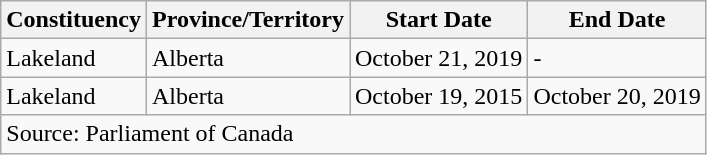<table class="wikitable">
<tr>
<th>Constituency</th>
<th>Province/Territory</th>
<th>Start Date</th>
<th>End Date</th>
</tr>
<tr>
<td>Lakeland</td>
<td>Alberta</td>
<td>October 21, 2019</td>
<td>-</td>
</tr>
<tr>
<td>Lakeland</td>
<td>Alberta</td>
<td>October 19, 2015</td>
<td>October 20, 2019</td>
</tr>
<tr>
<td colspan="4">Source: Parliament of Canada</td>
</tr>
</table>
